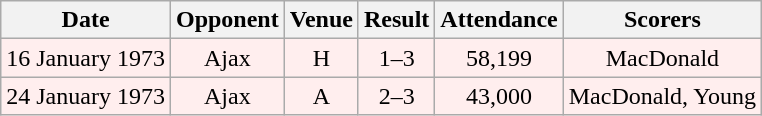<table class="wikitable sortable" style="font-size:100%; text-align:center">
<tr>
<th>Date</th>
<th>Opponent</th>
<th>Venue</th>
<th>Result</th>
<th>Attendance</th>
<th>Scorers</th>
</tr>
<tr bgcolor = "#FFEEEE">
<td>16 January 1973</td>
<td>Ajax</td>
<td>H</td>
<td>1–3</td>
<td>58,199</td>
<td>MacDonald</td>
</tr>
<tr bgcolor = "#FFEEEE">
<td>24 January 1973</td>
<td>Ajax</td>
<td>A</td>
<td>2–3</td>
<td>43,000</td>
<td>MacDonald, Young</td>
</tr>
</table>
